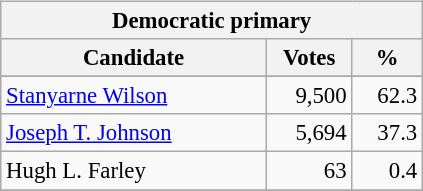<table class="wikitable" align="left" style="margin: 1em 1em 1em 0; font-size: 95%;">
<tr>
<th colspan="3">Democratic primary</th>
</tr>
<tr>
<th colspan="1" style="width: 170px">Candidate</th>
<th style="width: 50px">Votes</th>
<th style="width: 40px">%</th>
</tr>
<tr>
</tr>
<tr>
<td><a href='#'>Stanyarne Wilson</a></td>
<td align="right">9,500</td>
<td align="right">62.3</td>
</tr>
<tr>
<td><a href='#'>Joseph T. Johnson</a></td>
<td align="right">5,694</td>
<td align="right">37.3</td>
</tr>
<tr>
<td>Hugh L. Farley</td>
<td align="right">63</td>
<td align="right">0.4</td>
</tr>
<tr>
</tr>
</table>
